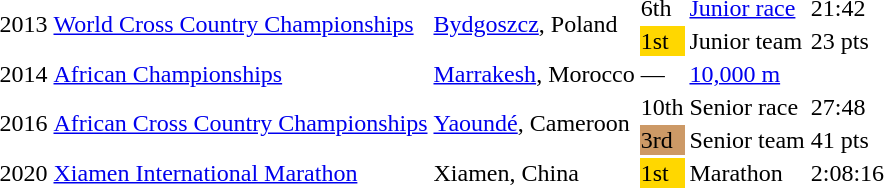<table>
<tr>
<td rowspan=2>2013</td>
<td rowspan=2><a href='#'>World Cross Country Championships</a></td>
<td rowspan=2><a href='#'>Bydgoszcz</a>, Poland</td>
<td>6th</td>
<td><a href='#'>Junior race</a></td>
<td>21:42</td>
</tr>
<tr>
<td bgcolor=gold>1st</td>
<td>Junior team</td>
<td>23 pts</td>
</tr>
<tr>
<td>2014</td>
<td><a href='#'>African Championships</a></td>
<td><a href='#'>Marrakesh</a>, Morocco</td>
<td>—</td>
<td><a href='#'>10,000 m</a></td>
<td></td>
</tr>
<tr>
<td rowspan=2>2016</td>
<td rowspan=2><a href='#'>African Cross Country Championships</a></td>
<td rowspan=2><a href='#'>Yaoundé</a>, Cameroon</td>
<td>10th</td>
<td>Senior race</td>
<td>27:48</td>
</tr>
<tr>
<td bgcolor=cc9966>3rd</td>
<td>Senior team</td>
<td>41 pts</td>
</tr>
<tr>
<td>2020</td>
<td><a href='#'>Xiamen International Marathon</a></td>
<td>Xiamen, China</td>
<td bgcolor=gold>1st</td>
<td>Marathon</td>
<td>2:08:16</td>
</tr>
</table>
